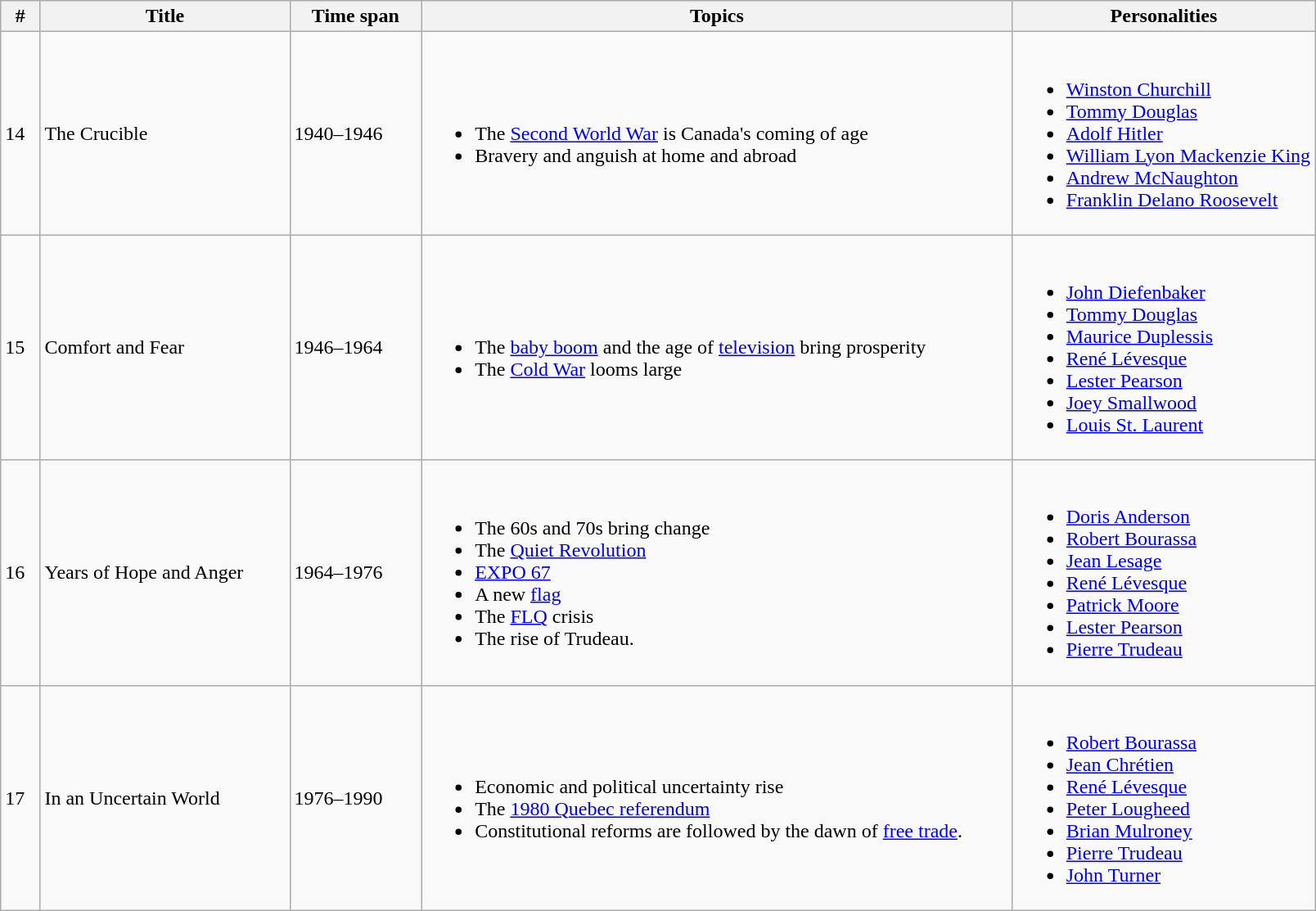<table class="wikitable">
<tr>
<th style="width:3%;">#</th>
<th style="width:19%;">Title</th>
<th style="width:10%;">Time span</th>
<th style="width:45%;">Topics</th>
<th style="width:33%;">Personalities</th>
</tr>
<tr>
<td>14</td>
<td>The Crucible</td>
<td>1940–1946</td>
<td><br><ul><li>The <a href='#'>Second World War</a> is Canada's coming of age</li><li>Bravery and anguish at home and abroad</li></ul></td>
<td><br><ul><li><a href='#'>Winston Churchill</a></li><li><a href='#'>Tommy Douglas</a></li><li><a href='#'>Adolf Hitler</a></li><li><a href='#'>William Lyon Mackenzie King</a></li><li><a href='#'>Andrew McNaughton</a></li><li><a href='#'>Franklin Delano Roosevelt</a></li></ul></td>
</tr>
<tr>
<td>15</td>
<td>Comfort and Fear</td>
<td>1946–1964</td>
<td><br><ul><li>The <a href='#'>baby boom</a> and the age of <a href='#'>television</a> bring prosperity</li><li>The <a href='#'>Cold War</a> looms large</li></ul></td>
<td><br><ul><li><a href='#'>John Diefenbaker</a></li><li><a href='#'>Tommy Douglas</a></li><li><a href='#'>Maurice Duplessis</a></li><li><a href='#'>René Lévesque</a></li><li><a href='#'>Lester Pearson</a></li><li><a href='#'>Joey Smallwood</a></li><li><a href='#'>Louis St. Laurent</a></li></ul></td>
</tr>
<tr>
<td>16</td>
<td>Years of Hope and Anger</td>
<td>1964–1976</td>
<td><br><ul><li>The 60s and 70s bring change</li><li>The <a href='#'>Quiet Revolution</a></li><li><a href='#'>EXPO 67</a></li><li>A new <a href='#'>flag</a></li><li>The <a href='#'>FLQ</a> crisis</li><li>The rise of Trudeau.</li></ul></td>
<td><br><ul><li><a href='#'>Doris Anderson</a></li><li><a href='#'>Robert Bourassa</a></li><li><a href='#'>Jean Lesage</a></li><li><a href='#'>René Lévesque</a></li><li><a href='#'>Patrick Moore</a></li><li><a href='#'>Lester Pearson</a></li><li><a href='#'>Pierre Trudeau</a></li></ul></td>
</tr>
<tr>
<td>17</td>
<td>In an Uncertain World</td>
<td>1976–1990</td>
<td><br><ul><li>Economic and political uncertainty rise</li><li>The <a href='#'>1980 Quebec referendum</a></li><li>Constitutional reforms are followed by the dawn of <a href='#'>free trade</a>.</li></ul></td>
<td><br><ul><li><a href='#'>Robert Bourassa</a></li><li><a href='#'>Jean Chrétien</a></li><li><a href='#'>René Lévesque</a></li><li><a href='#'>Peter Lougheed</a></li><li><a href='#'>Brian Mulroney</a></li><li><a href='#'>Pierre Trudeau</a></li><li><a href='#'>John Turner</a></li></ul></td>
</tr>
</table>
